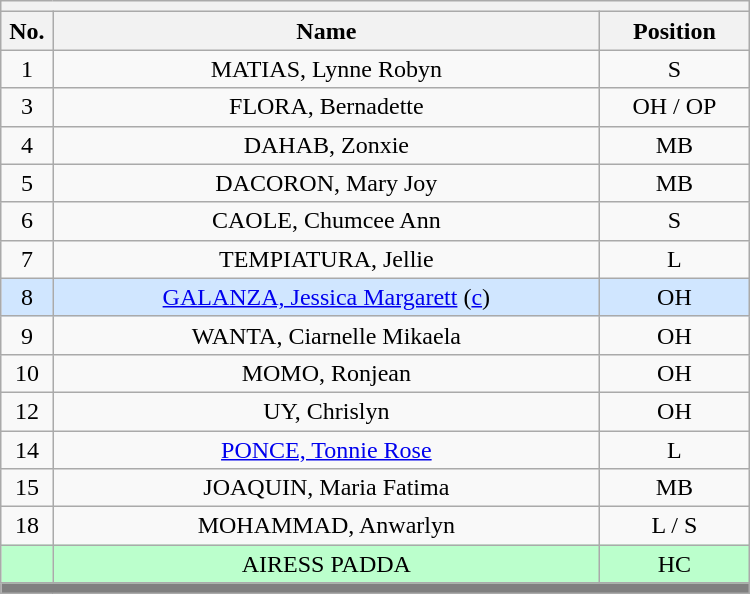<table class="wikitable mw-collapsible mw-collapsed" style="text-align:center; width:500px; border:none">
<tr>
<th style="text-align:center" colspan="3"></th>
</tr>
<tr>
<th style="width:7%">No.</th>
<th>Name</th>
<th style="width:20%">Position</th>
</tr>
<tr>
<td>1</td>
<td>MATIAS, Lynne Robyn</td>
<td>S</td>
</tr>
<tr>
<td>3</td>
<td>FLORA, Bernadette</td>
<td>OH / OP</td>
</tr>
<tr>
<td>4</td>
<td>DAHAB, Zonxie</td>
<td>MB</td>
</tr>
<tr>
<td>5</td>
<td>DACORON, Mary Joy</td>
<td>MB</td>
</tr>
<tr>
<td>6</td>
<td>CAOLE, Chumcee Ann</td>
<td>S</td>
</tr>
<tr>
<td>7</td>
<td>TEMPIATURA, Jellie</td>
<td>L</td>
</tr>
<tr style="background:#D0E6FF">
<td>8</td>
<td><a href='#'>GALANZA, Jessica Margarett</a> (<a href='#'>c</a>)</td>
<td>OH</td>
</tr>
<tr>
<td>9</td>
<td>WANTA, Ciarnelle Mikaela</td>
<td>OH</td>
</tr>
<tr>
<td>10</td>
<td>MOMO, Ronjean</td>
<td>OH</td>
</tr>
<tr>
<td>12</td>
<td>UY, Chrislyn</td>
<td>OH</td>
</tr>
<tr>
<td>14</td>
<td><a href='#'>PONCE, Tonnie Rose</a></td>
<td>L</td>
</tr>
<tr>
<td>15</td>
<td>JOAQUIN, Maria Fatima</td>
<td>MB</td>
</tr>
<tr>
<td>18</td>
<td>MOHAMMAD, Anwarlyn</td>
<td>L / S</td>
</tr>
<tr style="background:#BBFFCC">
<td></td>
<td>AIRESS PADDA</td>
<td>HC</td>
</tr>
<tr>
<th style='background: grey;' colspan=3></th>
</tr>
</table>
